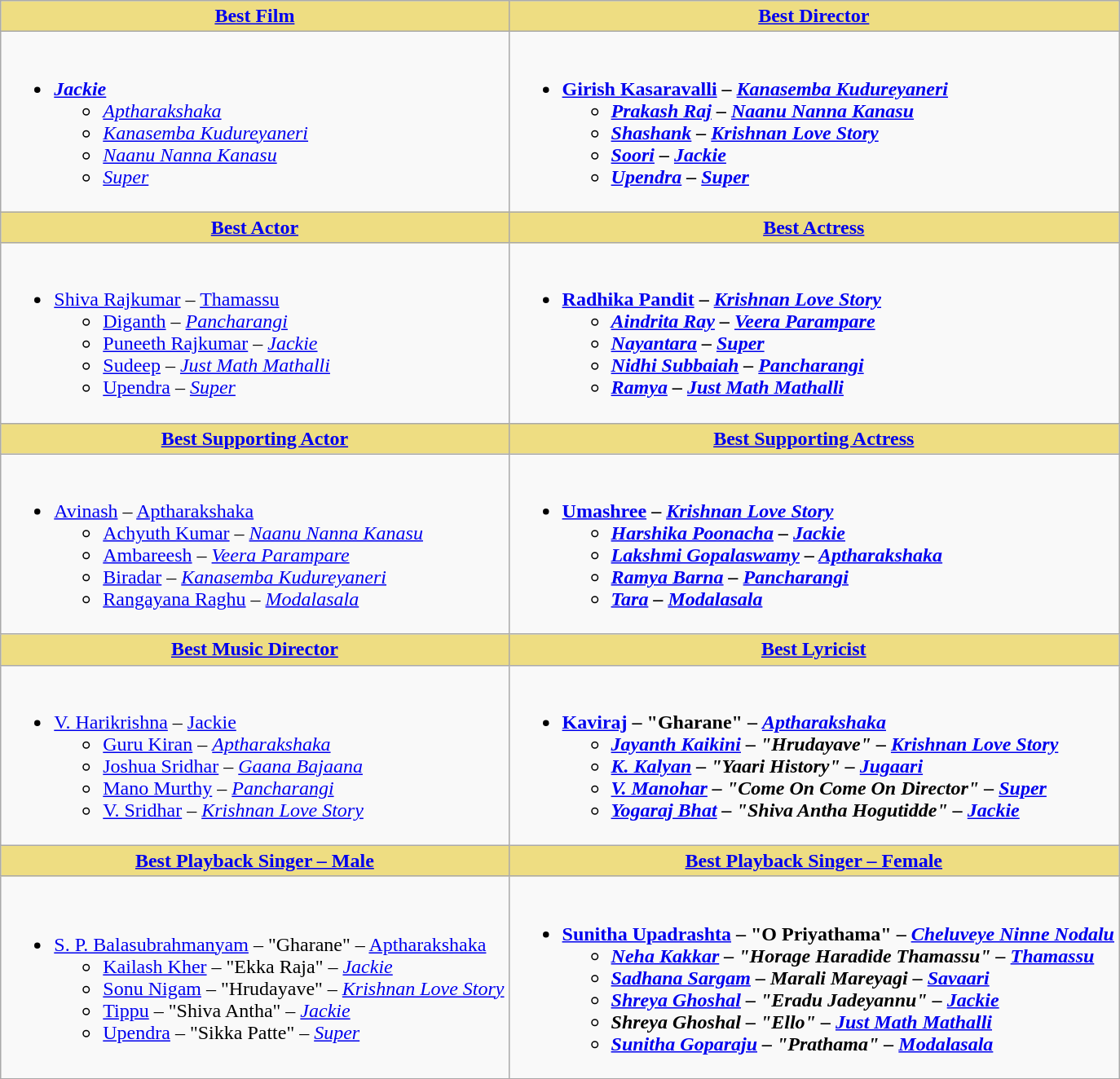<table class="wikitable" |>
<tr>
<th style="background:#EEDD82;" !align="center"><a href='#'>Best Film</a></th>
<th style="background:#EEDD82;" !align="center"><a href='#'>Best Director</a></th>
</tr>
<tr>
<td valign="top"><br><ul><li><strong><em><a href='#'>Jackie</a></em></strong><ul><li><em><a href='#'>Aptharakshaka</a></em></li><li><em><a href='#'>Kanasemba Kudureyaneri</a></em></li><li><em><a href='#'>Naanu Nanna Kanasu</a></em></li><li><em><a href='#'>Super</a></em></li></ul></li></ul></td>
<td valign="top"><br><ul><li><strong><a href='#'>Girish Kasaravalli</a> – <em><a href='#'>Kanasemba Kudureyaneri</a><strong><em><ul><li><a href='#'>Prakash Raj</a> – </em><a href='#'>Naanu Nanna Kanasu</a><em></li><li><a href='#'>Shashank</a> – </em><a href='#'>Krishnan Love Story</a><em></li><li><a href='#'>Soori</a> – </em><a href='#'>Jackie</a><em></li><li><a href='#'>Upendra</a> – </em><a href='#'>Super</a><em></li></ul></li></ul></td>
</tr>
<tr>
<th style="background:#EEDD82;" !align="center"><a href='#'>Best Actor</a></th>
<th style="background:#EEDD82;" !align="center"><a href='#'>Best Actress</a></th>
</tr>
<tr>
<td><br><ul><li></strong><a href='#'>Shiva Rajkumar</a> – </em><a href='#'>Thamassu</a></em></strong><ul><li><a href='#'>Diganth</a> – <em><a href='#'>Pancharangi</a></em></li><li><a href='#'>Puneeth Rajkumar</a> – <em><a href='#'>Jackie</a></em></li><li><a href='#'>Sudeep</a> – <em><a href='#'>Just Math Mathalli</a></em></li><li><a href='#'>Upendra</a> – <em><a href='#'>Super</a></em></li></ul></li></ul></td>
<td valign="top"><br><ul><li><strong><a href='#'>Radhika Pandit</a> – <em><a href='#'>Krishnan Love Story</a><strong><em><ul><li><a href='#'>Aindrita Ray</a> – </em><a href='#'>Veera Parampare</a><em></li><li><a href='#'>Nayantara</a> – </em><a href='#'>Super</a><em></li><li><a href='#'>Nidhi Subbaiah</a> – </em><a href='#'>Pancharangi</a><em></li><li><a href='#'>Ramya</a> – </em><a href='#'>Just Math Mathalli</a><em></li></ul></li></ul></td>
</tr>
<tr>
<th style="background:#EEDD82;" !align="center"><a href='#'>Best Supporting Actor</a></th>
<th style="background:#EEDD82;" !align="center"><a href='#'>Best Supporting Actress</a></th>
</tr>
<tr>
<td><br><ul><li></strong><a href='#'>Avinash</a> – </em><a href='#'>Aptharakshaka</a></em></strong><ul><li><a href='#'>Achyuth Kumar</a> – <em><a href='#'>Naanu Nanna Kanasu</a></em></li><li><a href='#'>Ambareesh</a> – <em><a href='#'>Veera Parampare</a></em></li><li><a href='#'>Biradar</a> – <em><a href='#'>Kanasemba Kudureyaneri</a></em></li><li><a href='#'>Rangayana Raghu</a> – <em><a href='#'>Modalasala</a></em></li></ul></li></ul></td>
<td valign="top"><br><ul><li><strong><a href='#'>Umashree</a> – <em><a href='#'>Krishnan Love Story</a><strong><em><ul><li><a href='#'>Harshika Poonacha</a> – </em><a href='#'>Jackie</a><em></li><li><a href='#'>Lakshmi Gopalaswamy</a> – </em><a href='#'>Aptharakshaka</a><em></li><li><a href='#'>Ramya Barna</a> – </em><a href='#'>Pancharangi</a><em></li><li><a href='#'>Tara</a> – </em><a href='#'>Modalasala</a><em></li></ul></li></ul></td>
</tr>
<tr>
<th style="background:#EEDD82;" !align="center"><a href='#'>Best Music Director</a></th>
<th style="background:#EEDD82;" !align="center"><a href='#'>Best Lyricist</a></th>
</tr>
<tr>
<td><br><ul><li></strong><a href='#'>V. Harikrishna</a> – </em><a href='#'>Jackie</a></em></strong><ul><li><a href='#'>Guru Kiran</a> – <em><a href='#'>Aptharakshaka</a></em></li><li><a href='#'>Joshua Sridhar</a> – <em><a href='#'>Gaana Bajaana</a></em></li><li><a href='#'>Mano Murthy</a> – <em><a href='#'>Pancharangi</a></em></li><li><a href='#'>V. Sridhar</a> – <em><a href='#'>Krishnan Love Story</a></em></li></ul></li></ul></td>
<td valign="top"><br><ul><li><strong><a href='#'>Kaviraj</a> – "Gharane" – <em><a href='#'>Aptharakshaka</a><strong><em><ul><li><a href='#'>Jayanth Kaikini</a> – "Hrudayave" – </em><a href='#'>Krishnan Love Story</a><em></li><li><a href='#'>K. Kalyan</a> – "Yaari History" – </em><a href='#'>Jugaari</a><em></li><li><a href='#'>V. Manohar</a> – "Come On Come On Director" – </em><a href='#'>Super</a><em></li><li><a href='#'>Yogaraj Bhat</a> – "Shiva Antha Hogutidde" – </em><a href='#'>Jackie</a><em></li></ul></li></ul></td>
</tr>
<tr>
<th style="background:#EEDD82;" !align="center"><a href='#'>Best Playback Singer – Male</a></th>
<th style="background:#EEDD82;" !align="center"><a href='#'>Best Playback Singer – Female</a></th>
</tr>
<tr>
<td><br><ul><li></strong><a href='#'>S. P. Balasubrahmanyam</a> – "Gharane" – </em><a href='#'>Aptharakshaka</a></em></strong><ul><li><a href='#'>Kailash Kher</a> – "Ekka Raja" – <em><a href='#'>Jackie</a></em></li><li><a href='#'>Sonu Nigam</a> – "Hrudayave" – <em><a href='#'>Krishnan Love Story</a></em></li><li><a href='#'>Tippu</a> – "Shiva Antha" – <em><a href='#'>Jackie</a></em></li><li><a href='#'>Upendra</a> – "Sikka Patte" – <em><a href='#'>Super</a></em></li></ul></li></ul></td>
<td valign="top"><br><ul><li><strong><a href='#'>Sunitha Upadrashta</a> – "O Priyathama" – <em><a href='#'>Cheluveye Ninne Nodalu</a><strong><em><ul><li><a href='#'>Neha Kakkar</a> – "Horage Haradide Thamassu" – </em><a href='#'>Thamassu</a><em></li><li><a href='#'>Sadhana Sargam</a> – </em>Marali Mareyagi<em> – </em><a href='#'>Savaari</a><em></li><li><a href='#'>Shreya Ghoshal</a> – "Eradu Jadeyannu" – </em><a href='#'>Jackie</a><em></li><li>Shreya Ghoshal – "Ello" – </em><a href='#'>Just Math Mathalli</a><em></li><li><a href='#'>Sunitha Goparaju</a> – "Prathama" – </em><a href='#'>Modalasala</a><em></li></ul></li></ul></td>
</tr>
<tr>
</tr>
</table>
